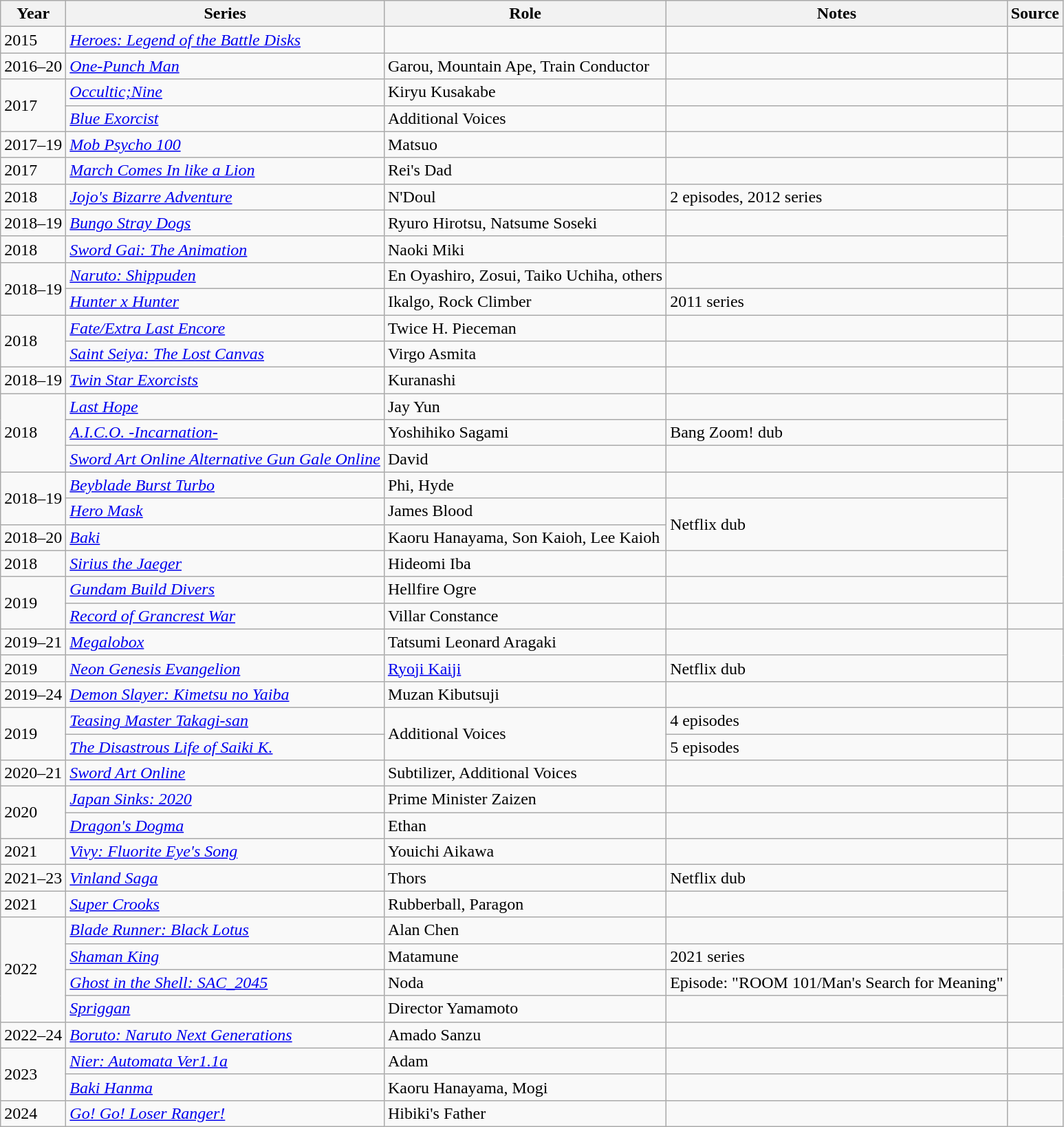<table class="wikitable">
<tr>
<th>Year</th>
<th>Series</th>
<th>Role</th>
<th>Notes</th>
<th>Source</th>
</tr>
<tr>
<td>2015</td>
<td><em><a href='#'>Heroes: Legend of the Battle Disks</a></em></td>
<td></td>
<td></td>
<td></td>
</tr>
<tr>
<td>2016–20</td>
<td><em><a href='#'>One-Punch Man</a></em></td>
<td>Garou, Mountain Ape, Train Conductor</td>
<td></td>
<td></td>
</tr>
<tr>
<td rowspan="2">2017</td>
<td><em><a href='#'>Occultic;Nine</a></em></td>
<td>Kiryu Kusakabe</td>
<td></td>
<td></td>
</tr>
<tr>
<td><em><a href='#'>Blue Exorcist</a></em></td>
<td>Additional Voices</td>
<td></td>
<td></td>
</tr>
<tr>
<td>2017–19</td>
<td><em><a href='#'>Mob Psycho 100</a></em></td>
<td>Matsuo</td>
<td></td>
<td></td>
</tr>
<tr>
<td>2017</td>
<td><em><a href='#'>March Comes In like a Lion</a></em></td>
<td>Rei's Dad</td>
<td></td>
<td></td>
</tr>
<tr>
<td>2018</td>
<td><a href='#'><em>Jojo's Bizarre Adventure</em></a></td>
<td>N'Doul</td>
<td>2 episodes, 2012 series</td>
<td></td>
</tr>
<tr>
<td>2018–19</td>
<td><em><a href='#'>Bungo Stray Dogs</a></em></td>
<td>Ryuro Hirotsu, Natsume Soseki</td>
<td></td>
<td rowspan="2"></td>
</tr>
<tr>
<td>2018</td>
<td><em><a href='#'>Sword Gai: The Animation</a></em></td>
<td>Naoki Miki</td>
<td></td>
</tr>
<tr>
<td rowspan="2">2018–19</td>
<td><em><a href='#'>Naruto: Shippuden</a></em></td>
<td>En Oyashiro, Zosui, Taiko Uchiha, others</td>
<td></td>
<td></td>
</tr>
<tr>
<td><em><a href='#'>Hunter x Hunter</a></em></td>
<td>Ikalgo, Rock Climber</td>
<td>2011 series</td>
<td></td>
</tr>
<tr>
<td rowspan="2">2018</td>
<td><em><a href='#'>Fate/Extra Last Encore</a></em></td>
<td>Twice H. Pieceman</td>
<td></td>
<td></td>
</tr>
<tr>
<td><em><a href='#'>Saint Seiya: The Lost Canvas</a></em></td>
<td>Virgo Asmita</td>
<td></td>
<td></td>
</tr>
<tr>
<td>2018–19</td>
<td><em><a href='#'>Twin Star Exorcists</a></em></td>
<td>Kuranashi</td>
<td></td>
<td></td>
</tr>
<tr>
<td rowspan="3">2018</td>
<td><em><a href='#'>Last Hope</a></em></td>
<td>Jay Yun</td>
<td></td>
<td rowspan="2"></td>
</tr>
<tr>
<td><em><a href='#'>A.I.C.O. -Incarnation-</a></em></td>
<td>Yoshihiko Sagami</td>
<td>Bang Zoom! dub</td>
</tr>
<tr>
<td><em><a href='#'>Sword Art Online Alternative Gun Gale Online</a></em></td>
<td>David</td>
<td></td>
<td></td>
</tr>
<tr>
<td rowspan="2">2018–19</td>
<td><em><a href='#'>Beyblade Burst Turbo</a></em></td>
<td>Phi, Hyde</td>
<td></td>
<td rowspan="5"></td>
</tr>
<tr>
<td><em><a href='#'>Hero Mask</a></em></td>
<td>James Blood</td>
<td rowspan="2">Netflix dub</td>
</tr>
<tr>
<td>2018–20</td>
<td><em><a href='#'>Baki</a></em></td>
<td>Kaoru Hanayama, Son Kaioh, Lee Kaioh</td>
</tr>
<tr>
<td>2018</td>
<td><em><a href='#'>Sirius the Jaeger</a></em></td>
<td>Hideomi Iba</td>
<td></td>
</tr>
<tr>
<td rowspan="2">2019</td>
<td><em><a href='#'>Gundam Build Divers</a></em></td>
<td>Hellfire Ogre</td>
<td></td>
</tr>
<tr>
<td><em><a href='#'>Record of Grancrest War</a></em></td>
<td>Villar Constance</td>
<td></td>
<td></td>
</tr>
<tr>
<td>2019–21</td>
<td><em><a href='#'>Megalobox</a></em></td>
<td>Tatsumi Leonard Aragaki</td>
<td></td>
<td rowspan="2"></td>
</tr>
<tr>
<td>2019</td>
<td><em><a href='#'>Neon Genesis Evangelion</a></em></td>
<td><a href='#'>Ryoji Kaiji</a></td>
<td>Netflix dub</td>
</tr>
<tr>
<td>2019–24</td>
<td><em><a href='#'>Demon Slayer: Kimetsu no Yaiba</a></em></td>
<td>Muzan Kibutsuji</td>
<td></td>
<td></td>
</tr>
<tr>
<td rowspan="2">2019</td>
<td><em><a href='#'>Teasing Master Takagi-san</a></em></td>
<td rowspan="2">Additional Voices</td>
<td>4 episodes</td>
<td></td>
</tr>
<tr>
<td><em><a href='#'>The Disastrous Life of Saiki K.</a></em></td>
<td>5 episodes</td>
<td></td>
</tr>
<tr>
<td>2020–21</td>
<td><em><a href='#'>Sword Art Online</a></em></td>
<td>Subtilizer, Additional Voices</td>
<td></td>
<td></td>
</tr>
<tr>
<td rowspan="2">2020</td>
<td><em><a href='#'>Japan Sinks: 2020</a></em></td>
<td>Prime Minister Zaizen</td>
<td></td>
<td></td>
</tr>
<tr>
<td><em><a href='#'>Dragon's Dogma</a></em></td>
<td>Ethan</td>
<td></td>
<td></td>
</tr>
<tr>
<td>2021</td>
<td><em><a href='#'>Vivy: Fluorite Eye's Song</a></em></td>
<td>Youichi Aikawa</td>
<td></td>
<td></td>
</tr>
<tr>
<td>2021–23</td>
<td><em><a href='#'>Vinland Saga</a></em></td>
<td>Thors</td>
<td>Netflix dub</td>
<td rowspan="2"></td>
</tr>
<tr>
<td>2021</td>
<td><em><a href='#'>Super Crooks</a></em></td>
<td>Rubberball, Paragon</td>
<td></td>
</tr>
<tr>
<td rowspan="4">2022</td>
<td><em><a href='#'>Blade Runner: Black Lotus</a></em></td>
<td>Alan Chen</td>
<td></td>
<td></td>
</tr>
<tr>
<td><em><a href='#'>Shaman King</a></em></td>
<td>Matamune</td>
<td>2021 series</td>
<td rowspan="3"></td>
</tr>
<tr>
<td><em><a href='#'>Ghost in the Shell: SAC_2045</a></em></td>
<td>Noda</td>
<td>Episode: "ROOM 101/Man's Search for Meaning"</td>
</tr>
<tr>
<td><em><a href='#'>Spriggan</a></em></td>
<td>Director Yamamoto</td>
<td></td>
</tr>
<tr>
<td>2022–24</td>
<td><em><a href='#'>Boruto: Naruto Next Generations</a></em></td>
<td>Amado Sanzu</td>
<td></td>
<td></td>
</tr>
<tr>
<td rowspan="2">2023</td>
<td><em><a href='#'>Nier: Automata Ver1.1a</a></em></td>
<td>Adam</td>
<td></td>
<td></td>
</tr>
<tr>
<td><em><a href='#'>Baki Hanma</a></em></td>
<td>Kaoru Hanayama, Mogi</td>
<td></td>
<td></td>
</tr>
<tr>
<td>2024</td>
<td><em><a href='#'>Go! Go! Loser Ranger!</a></em></td>
<td>Hibiki's Father</td>
<td></td>
<td></td>
</tr>
</table>
